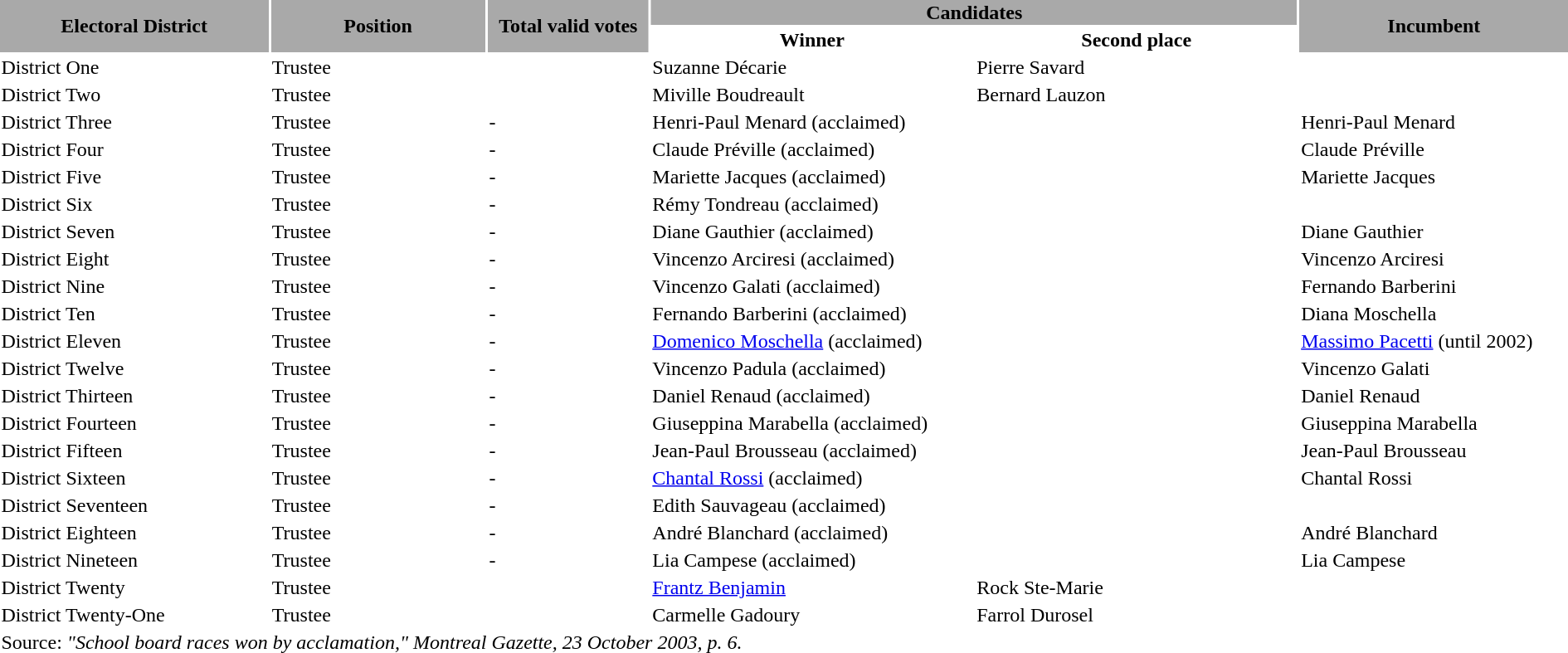<table class="toccolours collapsible collapsed" style="min-width:40em">
<tr style="background-color:darkgray">
<th width=10% rowspan=2>Electoral District</th>
<th width=8% rowspan=2>Position</th>
<th width=6% rowspan=2>Total valid votes</th>
<th colspan=2>Candidates</th>
<th width=10% rowspan=2>Incumbent</th>
</tr>
<tr>
<th width=12% >Winner</th>
<th width=12% >Second place</th>
</tr>
<tr>
<td>District One</td>
<td>Trustee</td>
<td></td>
<td>Suzanne Décarie</td>
<td>Pierre Savard</td>
</tr>
<tr>
<td>District Two</td>
<td>Trustee</td>
<td></td>
<td>Miville Boudreault</td>
<td>Bernard Lauzon</td>
</tr>
<tr>
<td>District Three</td>
<td>Trustee</td>
<td>-</td>
<td>Henri-Paul Menard (acclaimed)</td>
<td></td>
<td>Henri-Paul Menard</td>
</tr>
<tr>
<td>District Four</td>
<td>Trustee</td>
<td>-</td>
<td>Claude Préville (acclaimed)</td>
<td></td>
<td>Claude Préville</td>
</tr>
<tr>
<td>District Five</td>
<td>Trustee</td>
<td>-</td>
<td>Mariette Jacques (acclaimed)</td>
<td></td>
<td>Mariette Jacques</td>
</tr>
<tr>
<td>District Six</td>
<td>Trustee</td>
<td>-</td>
<td>Rémy Tondreau (acclaimed)</td>
<td></td>
<td></td>
</tr>
<tr>
<td>District Seven</td>
<td>Trustee</td>
<td>-</td>
<td>Diane Gauthier (acclaimed)</td>
<td></td>
<td>Diane Gauthier</td>
</tr>
<tr>
<td>District Eight</td>
<td>Trustee</td>
<td>-</td>
<td>Vincenzo Arciresi (acclaimed)</td>
<td></td>
<td>Vincenzo Arciresi</td>
</tr>
<tr>
<td>District Nine</td>
<td>Trustee</td>
<td>-</td>
<td>Vincenzo Galati (acclaimed)</td>
<td></td>
<td>Fernando Barberini</td>
</tr>
<tr>
<td>District Ten</td>
<td>Trustee</td>
<td>-</td>
<td>Fernando Barberini (acclaimed)</td>
<td></td>
<td>Diana Moschella</td>
</tr>
<tr>
<td>District Eleven</td>
<td>Trustee</td>
<td>-</td>
<td><a href='#'>Domenico Moschella</a> (acclaimed)</td>
<td></td>
<td><a href='#'>Massimo Pacetti</a> (until 2002)</td>
</tr>
<tr>
<td>District Twelve</td>
<td>Trustee</td>
<td>-</td>
<td>Vincenzo Padula (acclaimed)</td>
<td></td>
<td>Vincenzo Galati</td>
</tr>
<tr>
<td>District Thirteen</td>
<td>Trustee</td>
<td>-</td>
<td>Daniel Renaud (acclaimed)</td>
<td></td>
<td>Daniel Renaud</td>
</tr>
<tr>
<td>District Fourteen</td>
<td>Trustee</td>
<td>-</td>
<td>Giuseppina Marabella (acclaimed)</td>
<td></td>
<td>Giuseppina Marabella</td>
</tr>
<tr>
<td>District Fifteen</td>
<td>Trustee</td>
<td>-</td>
<td>Jean-Paul Brousseau (acclaimed)</td>
<td></td>
<td>Jean-Paul Brousseau</td>
</tr>
<tr>
<td>District Sixteen</td>
<td>Trustee</td>
<td>-</td>
<td><a href='#'>Chantal Rossi</a> (acclaimed)</td>
<td></td>
<td>Chantal Rossi</td>
</tr>
<tr>
<td>District Seventeen</td>
<td>Trustee</td>
<td>-</td>
<td>Edith Sauvageau (acclaimed)</td>
<td></td>
<td></td>
</tr>
<tr>
<td>District Eighteen</td>
<td>Trustee</td>
<td>-</td>
<td>André Blanchard (acclaimed)</td>
<td></td>
<td>André Blanchard</td>
</tr>
<tr>
<td>District Nineteen</td>
<td>Trustee</td>
<td>-</td>
<td>Lia Campese (acclaimed)</td>
<td></td>
<td>Lia Campese</td>
</tr>
<tr>
<td>District Twenty</td>
<td>Trustee</td>
<td></td>
<td><a href='#'>Frantz Benjamin</a></td>
<td>Rock Ste-Marie</td>
</tr>
<tr>
<td>District Twenty-One</td>
<td>Trustee</td>
<td></td>
<td>Carmelle Gadoury</td>
<td>Farrol Durosel</td>
</tr>
<tr>
<td colspan=7>Source: <em>"School board races won by acclamation," Montreal Gazette, 23 October 2003, p. 6.</em></td>
</tr>
</table>
